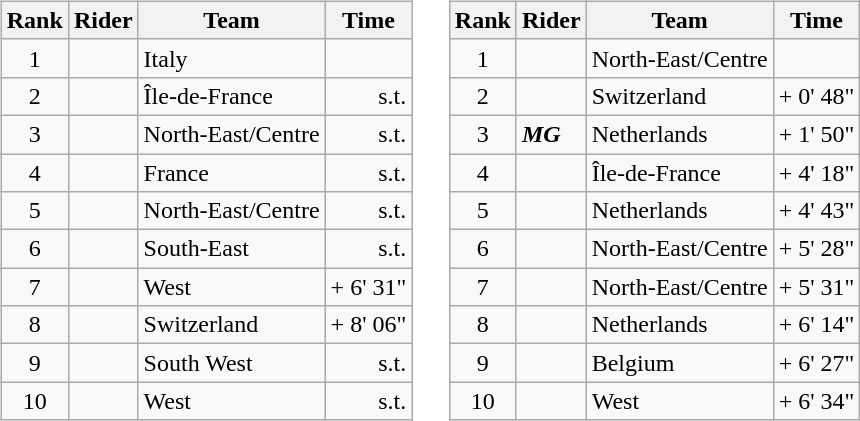<table>
<tr>
<td><br><table class="wikitable">
<tr>
<th scope="col">Rank</th>
<th scope="col">Rider</th>
<th scope="col">Team</th>
<th scope="col">Time</th>
</tr>
<tr>
<td style="text-align:center;">1</td>
<td></td>
<td>Italy</td>
<td style="text-align:right;"></td>
</tr>
<tr>
<td style="text-align:center;">2</td>
<td></td>
<td>Île-de-France</td>
<td style="text-align:right;">s.t.</td>
</tr>
<tr>
<td style="text-align:center;">3</td>
<td></td>
<td>North-East/Centre</td>
<td style="text-align:right;">s.t.</td>
</tr>
<tr>
<td style="text-align:center;">4</td>
<td></td>
<td>France</td>
<td style="text-align:right;">s.t.</td>
</tr>
<tr>
<td style="text-align:center;">5</td>
<td></td>
<td>North-East/Centre</td>
<td style="text-align:right;">s.t.</td>
</tr>
<tr>
<td style="text-align:center;">6</td>
<td></td>
<td>South-East</td>
<td style="text-align:right;">s.t.</td>
</tr>
<tr>
<td style="text-align:center;">7</td>
<td></td>
<td>West</td>
<td style="text-align:right;">+ 6' 31"</td>
</tr>
<tr>
<td style="text-align:center;">8</td>
<td></td>
<td>Switzerland</td>
<td style="text-align:right;">+ 8' 06"</td>
</tr>
<tr>
<td style="text-align:center;">9</td>
<td></td>
<td>South West</td>
<td style="text-align:right;">s.t.</td>
</tr>
<tr>
<td style="text-align:center;">10</td>
<td></td>
<td>West</td>
<td style="text-align:right;">s.t.</td>
</tr>
</table>
</td>
<td></td>
<td><br><table class="wikitable">
<tr>
<th scope="col">Rank</th>
<th scope="col">Rider</th>
<th scope="col">Team</th>
<th scope="col">Time</th>
</tr>
<tr>
<td style="text-align:center;">1</td>
<td> </td>
<td>North-East/Centre</td>
<td style="text-align:right;"></td>
</tr>
<tr>
<td style="text-align:center;">2</td>
<td> </td>
<td>Switzerland</td>
<td style="text-align:right;">+ 0' 48"</td>
</tr>
<tr>
<td style="text-align:center;">3</td>
<td> <strong><em>MG</em></strong></td>
<td>Netherlands</td>
<td style="text-align:right;">+ 1' 50"</td>
</tr>
<tr>
<td style="text-align:center;">4</td>
<td></td>
<td>Île-de-France</td>
<td style="text-align:right;">+ 4' 18"</td>
</tr>
<tr>
<td style="text-align:center;">5</td>
<td></td>
<td>Netherlands</td>
<td style="text-align:right;">+ 4' 43"</td>
</tr>
<tr>
<td style="text-align:center;">6</td>
<td></td>
<td>North-East/Centre</td>
<td style="text-align:right;">+ 5' 28"</td>
</tr>
<tr>
<td style="text-align:center;">7</td>
<td></td>
<td>North-East/Centre</td>
<td style="text-align:right;">+ 5' 31"</td>
</tr>
<tr>
<td style="text-align:center;">8</td>
<td></td>
<td>Netherlands</td>
<td style="text-align:right;">+ 6' 14"</td>
</tr>
<tr>
<td style="text-align:center;">9</td>
<td></td>
<td>Belgium</td>
<td style="text-align:right;">+ 6' 27"</td>
</tr>
<tr>
<td style="text-align:center;">10</td>
<td></td>
<td>West</td>
<td style="text-align:right;">+ 6' 34"</td>
</tr>
</table>
</td>
</tr>
</table>
